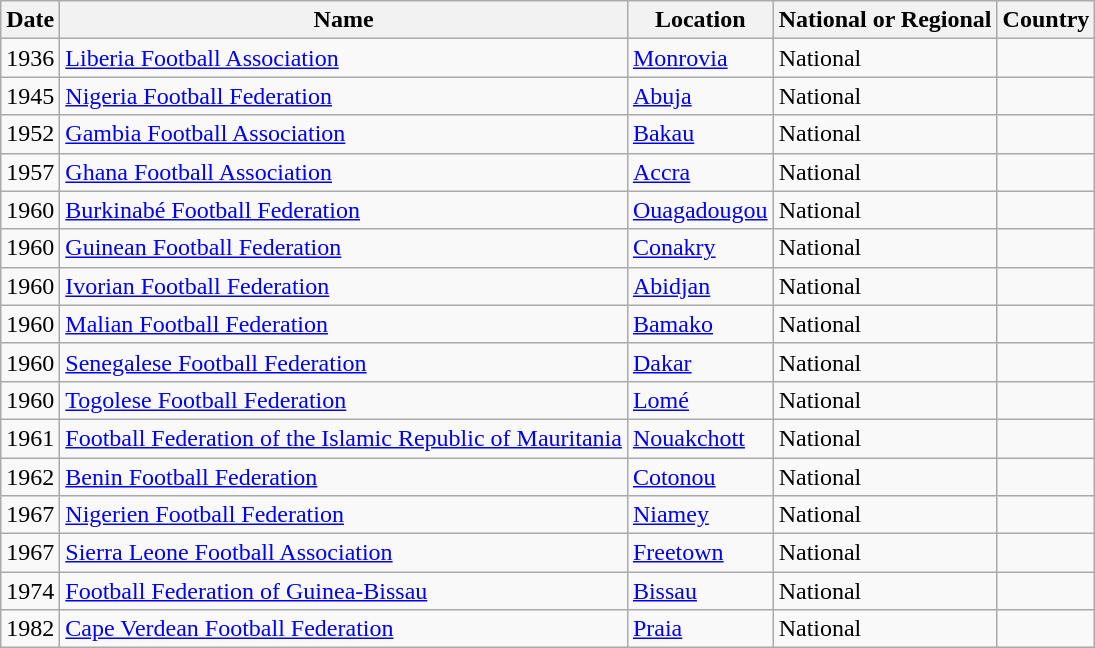<table class="sortable wikitable">
<tr>
<th>Date</th>
<th>Name</th>
<th>Location</th>
<th>National or Regional</th>
<th>Country</th>
</tr>
<tr>
<td>1936</td>
<td><a href='#'>Liberia Football Association</a></td>
<td><a href='#'>Monrovia</a></td>
<td>National</td>
<td></td>
</tr>
<tr>
<td>1945</td>
<td><a href='#'>Nigeria Football Federation</a></td>
<td><a href='#'>Abuja</a></td>
<td>National</td>
<td></td>
</tr>
<tr>
<td>1952</td>
<td><a href='#'>Gambia Football Association</a></td>
<td><a href='#'>Bakau</a></td>
<td>National</td>
<td></td>
</tr>
<tr>
<td>1957</td>
<td><a href='#'>Ghana Football Association</a></td>
<td><a href='#'>Accra</a></td>
<td>National</td>
<td></td>
</tr>
<tr>
<td>1960</td>
<td><a href='#'>Burkinabé Football Federation</a></td>
<td><a href='#'>Ouagadougou</a></td>
<td>National</td>
<td></td>
</tr>
<tr>
<td>1960</td>
<td><a href='#'>Guinean Football Federation</a></td>
<td><a href='#'>Conakry</a></td>
<td>National</td>
<td></td>
</tr>
<tr>
<td>1960</td>
<td><a href='#'>Ivorian Football Federation</a></td>
<td><a href='#'>Abidjan</a></td>
<td>National</td>
<td></td>
</tr>
<tr>
<td>1960</td>
<td><a href='#'>Malian Football Federation</a></td>
<td><a href='#'>Bamako</a></td>
<td>National</td>
<td></td>
</tr>
<tr>
<td>1960</td>
<td><a href='#'>Senegalese Football Federation</a></td>
<td><a href='#'>Dakar</a></td>
<td>National</td>
<td></td>
</tr>
<tr>
<td>1960</td>
<td><a href='#'>Togolese Football Federation</a></td>
<td><a href='#'>Lomé</a></td>
<td>National</td>
<td></td>
</tr>
<tr>
<td>1961</td>
<td><a href='#'>Football Federation of the Islamic Republic of Mauritania</a></td>
<td><a href='#'>Nouakchott</a></td>
<td>National</td>
<td></td>
</tr>
<tr>
<td>1962</td>
<td><a href='#'>Benin Football Federation</a></td>
<td><a href='#'>Cotonou</a></td>
<td>National</td>
<td></td>
</tr>
<tr>
<td>1967</td>
<td><a href='#'>Nigerien Football Federation</a></td>
<td><a href='#'>Niamey</a></td>
<td>National</td>
<td></td>
</tr>
<tr>
<td>1967</td>
<td><a href='#'>Sierra Leone Football Association</a></td>
<td><a href='#'>Freetown</a></td>
<td>National</td>
<td></td>
</tr>
<tr>
<td>1974</td>
<td><a href='#'>Football Federation of Guinea-Bissau</a></td>
<td><a href='#'>Bissau</a></td>
<td>National</td>
<td></td>
</tr>
<tr>
<td>1982</td>
<td><a href='#'>Cape Verdean Football Federation</a></td>
<td><a href='#'>Praia</a></td>
<td>National</td>
<td></td>
</tr>
</table>
